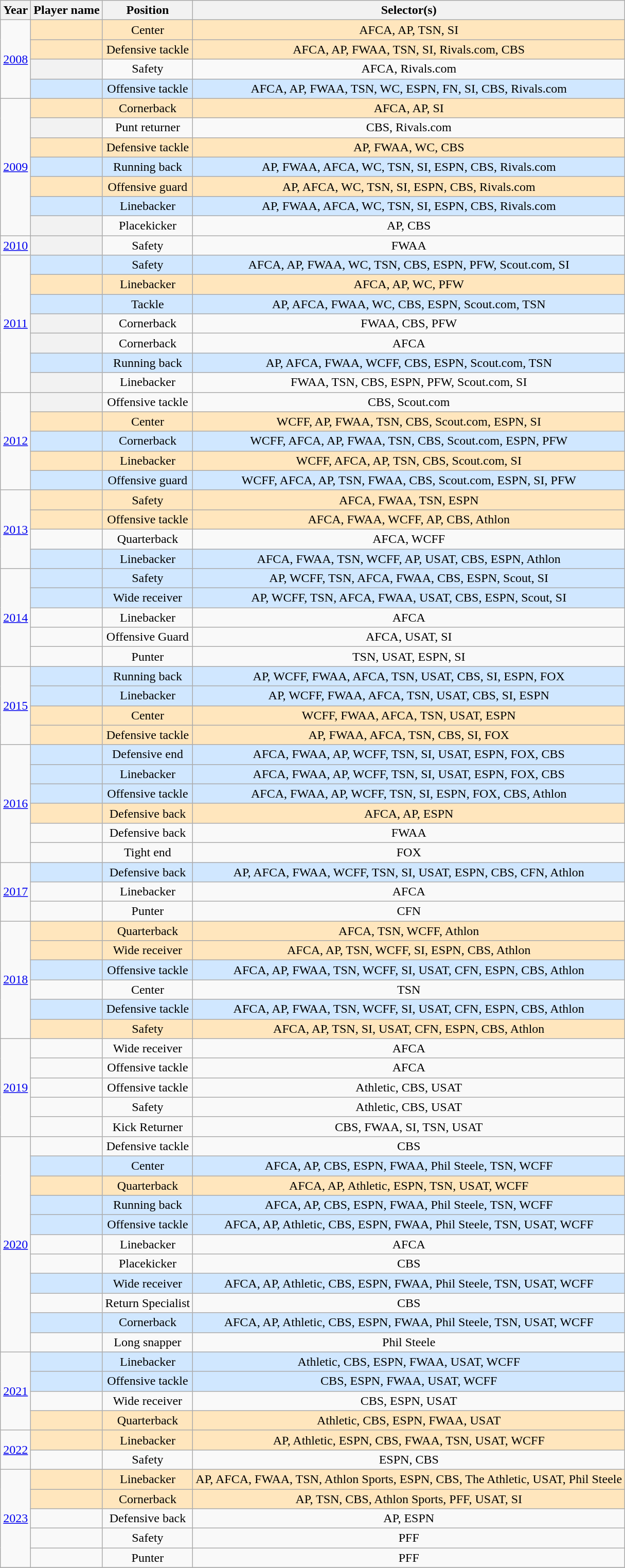<table class="wikitable sortable" style="text-align:center">
<tr>
<th scope="col">Year</th>
<th scope="col">Player name</th>
<th scope="col">Position</th>
<th scope="col">Selector(s)</th>
</tr>
<tr>
<td rowspan=4><a href='#'>2008</a></td>
<td align="center" bgcolor=#FFE6BD><strong></strong></td>
<td align="center" bgcolor=#FFE6BD>Center</td>
<td align="center" bgcolor=#FFE6BD>AFCA, AP, TSN, SI</td>
</tr>
<tr>
<td align="center" bgcolor=#FFE6BD><strong></strong></td>
<td align="center" bgcolor=#FFE6BD>Defensive tackle</td>
<td align="center" bgcolor=#FFE6BD>AFCA, AP, FWAA, TSN, SI, Rivals.com, CBS</td>
</tr>
<tr>
<th scope="row"></th>
<td>Safety</td>
<td>AFCA, Rivals.com</td>
</tr>
<tr>
<td align="center" bgcolor=#D0E7FF><strong></strong></td>
<td align="center" bgcolor=#D0E7FF>Offensive tackle</td>
<td align="center" bgcolor=#D0E7FF>AFCA, AP, FWAA, TSN, WC, ESPN, FN, SI, CBS, Rivals.com</td>
</tr>
<tr>
<td rowspan=7><a href='#'>2009</a></td>
<td align="center" bgcolor=#FFE6BD><strong></strong></td>
<td align="center" bgcolor=#FFE6BD>Cornerback</td>
<td align="center" bgcolor=#FFE6BD>AFCA, AP, SI</td>
</tr>
<tr>
<th scope="row"></th>
<td>Punt returner</td>
<td>CBS, Rivals.com</td>
</tr>
<tr>
<td align="center" bgcolor=#FFE6BD><strong></strong></td>
<td align="center" bgcolor=#FFE6BD>Defensive tackle</td>
<td align="center" bgcolor=#FFE6BD>AP, FWAA, WC, CBS</td>
</tr>
<tr>
<td align="center" bgcolor=#D0E7FF><strong></strong></td>
<td align="center" bgcolor=#D0E7FF>Running back</td>
<td align="center" bgcolor=#D0E7FF>AP, FWAA, AFCA, WC, TSN, SI, ESPN, CBS, Rivals.com</td>
</tr>
<tr>
<td align="center" bgcolor=#FFE6BD><strong></strong></td>
<td align="center" bgcolor=#FFE6BD>Offensive guard</td>
<td align="center" bgcolor=#FFE6BD>AP, AFCA, WC, TSN, SI, ESPN, CBS, Rivals.com</td>
</tr>
<tr>
<td align="center" bgcolor=#D0E7FF><strong></strong></td>
<td align="center" bgcolor=#D0E7FF>Linebacker</td>
<td align="center" bgcolor=#D0E7FF>AP, FWAA, AFCA, WC, TSN, SI, ESPN, CBS, Rivals.com</td>
</tr>
<tr>
<th scope="row"></th>
<td>Placekicker</td>
<td>AP, CBS</td>
</tr>
<tr>
<td><a href='#'>2010</a></td>
<th scope="row"></th>
<td>Safety</td>
<td>FWAA</td>
</tr>
<tr>
<td rowspan=7><a href='#'>2011</a></td>
<td align="center" bgcolor=#D0E7FF><strong></strong></td>
<td align="center" bgcolor=#D0E7FF>Safety</td>
<td align="center" bgcolor=#D0E7FF>AFCA, AP, FWAA, WC, TSN, CBS, ESPN, PFW, Scout.com, SI</td>
</tr>
<tr>
<td align="center" bgcolor=#FFE6BD><strong></strong></td>
<td align="center" bgcolor=#FFE6BD>Linebacker</td>
<td align="center" bgcolor=#FFE6BD>AFCA, AP, WC, PFW</td>
</tr>
<tr>
<td align="center" bgcolor=#D0E7FF><strong></strong></td>
<td align="center" bgcolor=#D0E7FF>Tackle</td>
<td align="center" bgcolor=#D0E7FF>AP, AFCA, FWAA, WC, CBS, ESPN, Scout.com, TSN</td>
</tr>
<tr>
<th scope="row"></th>
<td>Cornerback</td>
<td>FWAA, CBS, PFW</td>
</tr>
<tr>
<th scope="row"></th>
<td>Cornerback</td>
<td>AFCA</td>
</tr>
<tr>
<td align="center" bgcolor=#D0E7FF><strong></strong></td>
<td align="center" bgcolor=#D0E7FF>Running back</td>
<td align="center" bgcolor=#D0E7FF>AP, AFCA, FWAA, WCFF, CBS, ESPN, Scout.com, TSN</td>
</tr>
<tr>
<th scope="row"></th>
<td>Linebacker</td>
<td>FWAA, TSN, CBS, ESPN, PFW, Scout.com, SI</td>
</tr>
<tr>
<td rowspan=5><a href='#'>2012</a></td>
<th scope="row"></th>
<td>Offensive tackle</td>
<td>CBS, Scout.com</td>
</tr>
<tr>
<td align="center" bgcolor=#FFE6BD><strong></strong></td>
<td align="center" bgcolor=#FFE6BD>Center</td>
<td align="center" bgcolor=#FFE6BD>WCFF, AP, FWAA, TSN, CBS, Scout.com, ESPN, SI</td>
</tr>
<tr>
<td align="center" bgcolor=#D0E7FF><strong></strong></td>
<td align="center" bgcolor=#D0E7FF>Cornerback</td>
<td align="center" bgcolor=#D0E7FF>WCFF, AFCA, AP, FWAA, TSN, CBS, Scout.com, ESPN, PFW</td>
</tr>
<tr>
<td align="center" bgcolor=#FFE6BD><strong></strong></td>
<td align="center" bgcolor=#FFE6BD>Linebacker</td>
<td align="center" bgcolor=#FFE6BD>WCFF, AFCA, AP, TSN, CBS, Scout.com, SI</td>
</tr>
<tr>
<td align="center" bgcolor=#D0E7FF><strong></strong></td>
<td align="center" bgcolor=#D0E7FF>Offensive guard</td>
<td align="center" bgcolor=#D0E7FF>WCFF, AFCA, AP, TSN, FWAA, CBS, Scout.com, ESPN, SI, PFW</td>
</tr>
<tr>
<td rowspan=4><a href='#'>2013</a></td>
<td align="center" bgcolor=#FFE6BD><strong></strong></td>
<td align="center" bgcolor=#FFE6BD>Safety</td>
<td align="center" bgcolor=#FFE6BD>AFCA, FWAA, TSN, ESPN</td>
</tr>
<tr>
<td align="center" bgcolor=#FFE6BD><strong></strong></td>
<td align="center" bgcolor=#FFE6BD>Offensive tackle</td>
<td align="center" bgcolor=#FFE6BD>AFCA, FWAA, WCFF, AP, CBS, Athlon</td>
</tr>
<tr>
<td><strong></strong></td>
<td>Quarterback</td>
<td>AFCA, WCFF</td>
</tr>
<tr>
<td align="center" bgcolor=#D0E7FF><strong></strong></td>
<td align="center" bgcolor=#D0E7FF>Linebacker</td>
<td align="center" bgcolor=#D0E7FF>AFCA, FWAA, TSN, WCFF, AP, USAT, CBS, ESPN, Athlon</td>
</tr>
<tr>
<td rowspan=5><a href='#'>2014</a></td>
<td align="center" bgcolor=#D0E7FF><strong></strong></td>
<td align="center" bgcolor=#D0E7FF>Safety</td>
<td align="center" bgcolor=#D0E7FF>AP, WCFF, TSN, AFCA, FWAA, CBS, ESPN, Scout, SI</td>
</tr>
<tr>
<td align="center" bgcolor=#D0E7FF><strong></strong></td>
<td align="center" bgcolor=#D0E7FF>Wide receiver</td>
<td align="center" bgcolor=#D0E7FF>AP, WCFF, TSN, AFCA, FWAA, USAT, CBS, ESPN, Scout, SI</td>
</tr>
<tr>
<td><strong></strong></td>
<td>Linebacker</td>
<td>AFCA</td>
</tr>
<tr>
<td><strong></strong></td>
<td>Offensive Guard</td>
<td>AFCA, USAT, SI</td>
</tr>
<tr>
<td><strong></strong></td>
<td>Punter</td>
<td>TSN, USAT, ESPN, SI</td>
</tr>
<tr>
<td rowspan=4><a href='#'>2015</a></td>
<td align="center" bgcolor=#D0E7FF><strong></strong></td>
<td align="center" bgcolor=#D0E7FF>Running back</td>
<td align="center" bgcolor=#D0E7FF>AP, WCFF, FWAA, AFCA, TSN, USAT, CBS, SI, ESPN, FOX</td>
</tr>
<tr>
<td align="center" bgcolor=#D0E7FF><strong></strong></td>
<td align="center" bgcolor=#D0E7FF>Linebacker</td>
<td align="center" bgcolor=#D0E7FF>AP, WCFF, FWAA, AFCA, TSN, USAT, CBS, SI, ESPN</td>
</tr>
<tr>
<td align="center" bgcolor=#FFE6BD><strong></strong></td>
<td align="center" bgcolor=#FFE6BD>Center</td>
<td align="center" bgcolor=#FFE6BD>WCFF, FWAA, AFCA, TSN, USAT, ESPN</td>
</tr>
<tr>
<td align="center" bgcolor=#FFE6BD><strong></strong></td>
<td align="center" bgcolor=#FFE6BD>Defensive tackle</td>
<td align="center" bgcolor=#FFE6BD>AP, FWAA, AFCA, TSN, CBS, SI, FOX</td>
</tr>
<tr>
<td rowspan=6><a href='#'>2016</a></td>
<td align="center" bgcolor=#D0E7FF><strong></strong></td>
<td align="center" bgcolor=#D0E7FF>Defensive end</td>
<td align="center" bgcolor=#D0E7FF>AFCA, FWAA, AP, WCFF, TSN, SI, USAT, ESPN, FOX, CBS</td>
</tr>
<tr>
<td align="center" bgcolor=#D0E7FF><strong></strong></td>
<td align="center" bgcolor=#D0E7FF>Linebacker</td>
<td align="center" bgcolor=#D0E7FF>AFCA, FWAA, AP, WCFF, TSN, SI, USAT, ESPN, FOX, CBS</td>
</tr>
<tr>
<td align="center" bgcolor=#D0E7FF><strong></strong></td>
<td align="center" bgcolor=#D0E7FF>Offensive tackle</td>
<td align="center" bgcolor=#D0E7FF>AFCA, FWAA, AP, WCFF, TSN, SI, ESPN, FOX, CBS, Athlon</td>
</tr>
<tr>
<td align="center" bgcolor=#FFE6BD><strong></strong></td>
<td align="center" bgcolor=#FFE6BD>Defensive back</td>
<td align="center" bgcolor=#FFE6BD>AFCA, AP, ESPN</td>
</tr>
<tr>
<td align="center"><strong></strong></td>
<td align="center">Defensive back</td>
<td align="center">FWAA</td>
</tr>
<tr>
<td align="center"><strong></strong></td>
<td align="center">Tight end</td>
<td align="center">FOX</td>
</tr>
<tr>
<td rowspan=3><a href='#'>2017</a></td>
<td align="center" bgcolor=#D0E7FF><strong></strong></td>
<td align="center" bgcolor=#D0E7FF>Defensive back</td>
<td align="center" bgcolor=#D0E7FF>AP, AFCA, FWAA, WCFF, TSN, SI, USAT, ESPN, CBS, CFN, Athlon</td>
</tr>
<tr>
<td align="center"><strong></strong></td>
<td align="center">Linebacker</td>
<td align="center">AFCA</td>
</tr>
<tr>
<td align="center"><strong></strong></td>
<td align="center">Punter</td>
<td align="center">CFN</td>
</tr>
<tr>
<td rowspan=6><a href='#'>2018</a></td>
<td align="center" bgcolor=#FFE6BD><strong></strong></td>
<td align="center" bgcolor=#FFE6BD>Quarterback</td>
<td align="center" bgcolor=#FFE6BD>AFCA, TSN, WCFF, Athlon</td>
</tr>
<tr>
<td align="center" bgcolor=#FFE6BD><strong></strong></td>
<td align="center" bgcolor=#FFE6BD>Wide receiver</td>
<td align="center" bgcolor=#FFE6BD>AFCA, AP, TSN, WCFF, SI, ESPN, CBS, Athlon</td>
</tr>
<tr>
<td align="center" bgcolor=#D0E7FF><strong></strong></td>
<td align="center" bgcolor=#D0E7FF>Offensive tackle</td>
<td align="center" bgcolor=#D0E7FF>AFCA, AP, FWAA, TSN, WCFF, SI, USAT, CFN, ESPN, CBS, Athlon</td>
</tr>
<tr>
<td align="center"><strong></strong></td>
<td align="center">Center</td>
<td align="center">TSN</td>
</tr>
<tr>
<td align="center" bgcolor=#D0E7FF><strong></strong></td>
<td align="center" bgcolor=#D0E7FF>Defensive tackle</td>
<td align="center" bgcolor=#D0E7FF>AFCA, AP, FWAA, TSN, WCFF, SI, USAT, CFN, ESPN, CBS, Athlon</td>
</tr>
<tr>
<td align="center" bgcolor=#FFE6BD><strong></strong></td>
<td align="center" bgcolor=#FFE6BD>Safety</td>
<td align="center" bgcolor=#FFE6BD>AFCA, AP, TSN, SI, USAT, CFN, ESPN, CBS, Athlon</td>
</tr>
<tr>
<td rowspan=5><a href='#'>2019</a></td>
<td align="center"><strong></strong></td>
<td align="center">Wide receiver</td>
<td align="center">AFCA</td>
</tr>
<tr>
<td align="center"><strong></strong></td>
<td align="center">Offensive tackle</td>
<td align="center">AFCA</td>
</tr>
<tr>
<td align="center"><strong></strong></td>
<td align="center">Offensive tackle</td>
<td align="center">Athletic, CBS, USAT</td>
</tr>
<tr>
<td align="center"><strong></strong></td>
<td align="center">Safety</td>
<td align="center">Athletic, CBS, USAT</td>
</tr>
<tr>
<td align="center"><strong></strong></td>
<td align="center">Kick Returner</td>
<td align="center">CBS, FWAA, SI, TSN, USAT</td>
</tr>
<tr>
<td rowspan=11><a href='#'>2020</a></td>
<td align="center"><strong></strong></td>
<td align="center">Defensive tackle</td>
<td align="center">CBS</td>
</tr>
<tr>
<td align="center" bgcolor=#D0E7FF><strong></strong> </td>
<td align="center" bgcolor=#D0E7FF>Center</td>
<td align="center" bgcolor=#D0E7FF>AFCA, AP, CBS, ESPN, FWAA, Phil Steele, TSN, WCFF</td>
</tr>
<tr>
<td align="center" bgcolor=#FFE6BD><strong></strong> </td>
<td align="center" bgcolor=#FFE6BD>Quarterback</td>
<td align="center" bgcolor=#FFE6BD>AFCA, AP, Athletic, ESPN, TSN, USAT, WCFF</td>
</tr>
<tr>
<td align="center" bgcolor=#D0E7FF><strong></strong> </td>
<td align="center" bgcolor=#D0E7FF>Running back</td>
<td align="center" bgcolor=#D0E7FF>AFCA, AP, CBS, ESPN, FWAA, Phil Steele, TSN, WCFF</td>
</tr>
<tr>
<td align="center" bgcolor=#D0E7FF><strong></strong> </td>
<td align="center" bgcolor=#D0E7FF>Offensive tackle</td>
<td align="center" bgcolor=#D0E7FF>AFCA, AP, Athletic, CBS, ESPN, FWAA, Phil Steele, TSN, USAT, WCFF</td>
</tr>
<tr>
<td align="center"><strong></strong></td>
<td align="center">Linebacker</td>
<td align="center">AFCA</td>
</tr>
<tr>
<td align="center"><strong></strong></td>
<td align="center">Placekicker</td>
<td align="center">CBS</td>
</tr>
<tr>
<td align="center" bgcolor=#D0E7FF><strong></strong> </td>
<td align="center" bgcolor=#D0E7FF>Wide receiver</td>
<td align="center" bgcolor=#D0E7FF>AFCA, AP, Athletic, CBS, ESPN, FWAA, Phil Steele, TSN, USAT, WCFF</td>
</tr>
<tr>
<td align="center"><strong></strong></td>
<td align="center">Return Specialist</td>
<td align="center">CBS</td>
</tr>
<tr>
<td align="center" bgcolor=#D0E7FF><strong></strong> </td>
<td align="center" bgcolor=#D0E7FF>Cornerback</td>
<td align="center" bgcolor=#D0E7FF>AFCA, AP, Athletic, CBS, ESPN, FWAA, Phil Steele, TSN, USAT, WCFF</td>
</tr>
<tr>
<td align="center"><strong></strong></td>
<td align="center">Long snapper</td>
<td align="center">Phil Steele</td>
</tr>
<tr>
<td rowspan=4><a href='#'>2021</a></td>
<td align="center" bgcolor=#D0E7FF><strong></strong> </td>
<td align="center" bgcolor=#D0E7FF>Linebacker</td>
<td align="center" bgcolor=#D0E7FF>Athletic, CBS, ESPN, FWAA, USAT, WCFF</td>
</tr>
<tr>
<td align="center" bgcolor=#D0E7FF><strong></strong> </td>
<td align="center" bgcolor=#D0E7FF>Offensive tackle</td>
<td align="center" bgcolor=#D0E7FF>CBS, ESPN, FWAA, USAT, WCFF</td>
</tr>
<tr>
<td align="center"><strong></strong></td>
<td align="center">Wide receiver</td>
<td align="center">CBS, ESPN, USAT</td>
</tr>
<tr>
<td align="center" bgcolor=#FFE6BD><strong></strong> </td>
<td align="center" bgcolor=#FFE6BD>Quarterback</td>
<td align="center" bgcolor=#FFE6BD>Athletic, CBS, ESPN, FWAA, USAT</td>
</tr>
<tr>
<td rowspan=2><a href='#'>2022</a></td>
<td align="center" bgcolor=#FFE6BD><strong></strong> </td>
<td align="center" bgcolor=#FFE6BD>Linebacker</td>
<td align="center" bgcolor=#FFE6BD>AP, Athletic, ESPN, CBS, FWAA, TSN, USAT, WCFF</td>
</tr>
<tr>
<td align="center"><strong></strong></td>
<td align="center">Safety</td>
<td align="center">ESPN, CBS</td>
</tr>
<tr>
<td rowspan=5><a href='#'>2023</a></td>
<td align="center" bgcolor=#FFE6BD><strong></strong> </td>
<td align="center" bgcolor=#FFE6BD>Linebacker</td>
<td align="center" bgcolor=#FFE6BD>AP, AFCA, FWAA, TSN, Athlon Sports, ESPN, CBS, The Athletic, USAT, Phil Steele</td>
</tr>
<tr>
<td align="center" bgcolor=#FFE6BD><strong></strong></td>
<td align="center" bgcolor=#FFE6BD>Cornerback</td>
<td align="center" bgcolor=#FFE6BD>AP, TSN, CBS, Athlon Sports, PFF, USAT, SI</td>
</tr>
<tr>
<td align="center"><strong></strong></td>
<td align="center">Defensive back</td>
<td align="center">AP, ESPN</td>
</tr>
<tr>
<td align="center"><strong></strong></td>
<td align="center">Safety</td>
<td align="center">PFF</td>
</tr>
<tr>
<td align="center"><strong></strong></td>
<td align="center">Punter</td>
<td align="center">PFF</td>
</tr>
<tr>
</tr>
</table>
